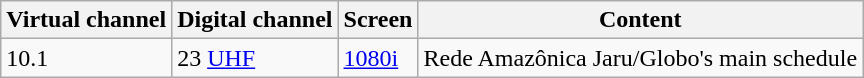<table class="wikitable">
<tr>
<th>Virtual channel</th>
<th>Digital channel</th>
<th>Screen</th>
<th>Content</th>
</tr>
<tr>
<td>10.1</td>
<td>23 <a href='#'>UHF</a></td>
<td><a href='#'>1080i</a></td>
<td>Rede Amazônica Jaru/Globo's main schedule</td>
</tr>
</table>
